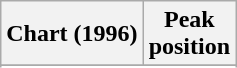<table class="wikitable sortable plainrowheaders" style="text-align:center">
<tr>
<th scope="col">Chart (1996)</th>
<th scope="col">Peak<br>position</th>
</tr>
<tr>
</tr>
<tr>
</tr>
</table>
